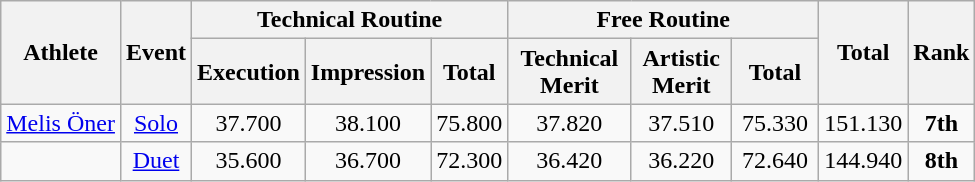<table class="wikitable" style="text-align:left;">
<tr>
<th rowspan=2>Athlete</th>
<th rowspan=2>Event</th>
<th width=200 colspan=3>Technical Routine</th>
<th width=200 colspan=3>Free Routine</th>
<th rowspan=2>Total</th>
<th rowspan=2>Rank</th>
</tr>
<tr>
<th>Execution</th>
<th>Impression</th>
<th>Total</th>
<th>Technical<br>Merit</th>
<th>Artistic<br>Merit</th>
<th>Total</th>
</tr>
<tr align=center>
<td align=left><a href='#'>Melis Öner</a></td>
<td><a href='#'>Solo</a></td>
<td>37.700</td>
<td>38.100</td>
<td>75.800</td>
<td>37.820</td>
<td>37.510</td>
<td>75.330</td>
<td>151.130</td>
<td><strong>7th</strong></td>
</tr>
<tr align=center>
<td align=left></td>
<td><a href='#'>Duet</a></td>
<td>35.600</td>
<td>36.700</td>
<td>72.300</td>
<td>36.420</td>
<td>36.220</td>
<td>72.640</td>
<td>144.940</td>
<td><strong>8th</strong></td>
</tr>
</table>
